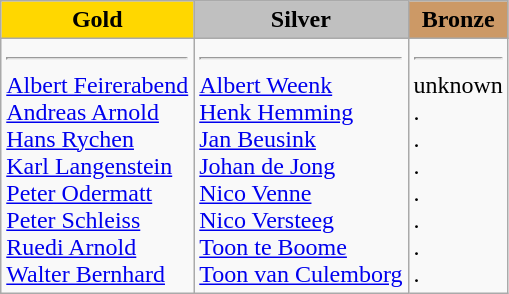<table class="wikitable">
<tr>
<td style="text-align:center;background-color:gold;"><strong>Gold</strong></td>
<td style="text-align:center;background-color:silver;"><strong>Silver</strong></td>
<td style="text-align:center;background-color:#CC9966;"><strong>Bronze</strong></td>
</tr>
<tr>
<td><hr><a href='#'>Albert Feirerabend</a><br><a href='#'>Andreas Arnold</a><br><a href='#'>Hans Rychen</a><br><a href='#'>Karl Langenstein</a><br><a href='#'>Peter Odermatt</a><br><a href='#'>Peter Schleiss</a><br><a href='#'>Ruedi Arnold</a><br><a href='#'>Walter Bernhard</a></td>
<td><hr><a href='#'>Albert Weenk</a><br><a href='#'>Henk Hemming</a><br><a href='#'>Jan Beusink</a><br><a href='#'>Johan de Jong</a><br><a href='#'>Nico Venne</a><br><a href='#'>Nico Versteeg</a><br><a href='#'>Toon te Boome</a><br><a href='#'>Toon van Culemborg</a><br></td>
<td><hr>unknown<br>.<br>.<br>.<br>.<br>.<br>.<br>.<br></td>
</tr>
</table>
